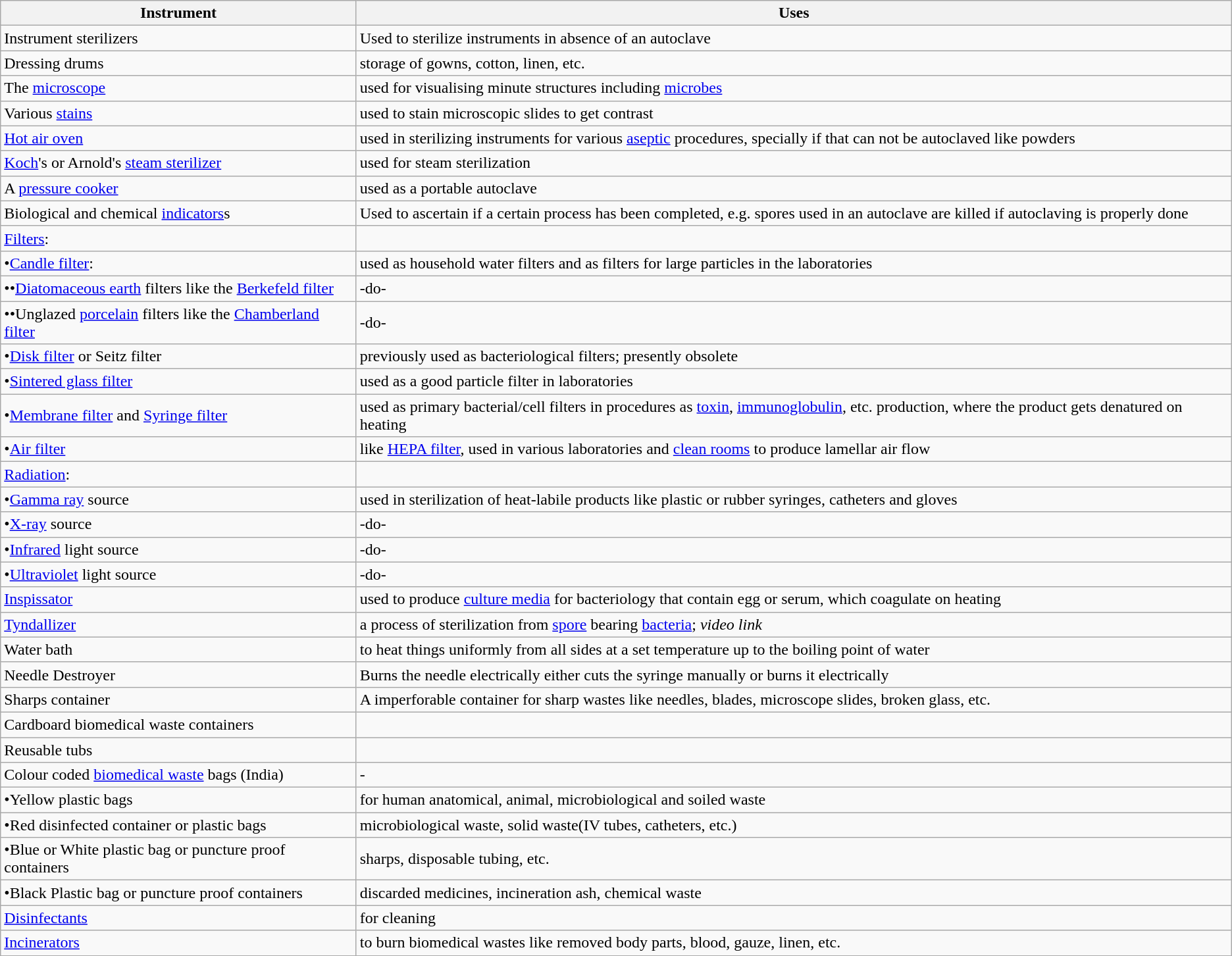<table class="wikitable">
<tr>
<th>Instrument</th>
<th>Uses</th>
</tr>
<tr>
<td>Instrument sterilizers</td>
<td>Used to sterilize instruments in absence of an autoclave</td>
</tr>
<tr>
<td>Dressing drums</td>
<td>storage of gowns, cotton, linen, etc.</td>
</tr>
<tr>
<td>The <a href='#'>microscope</a></td>
<td>used for visualising minute structures including <a href='#'>microbes</a></td>
</tr>
<tr>
<td>Various <a href='#'>stains</a></td>
<td>used to stain microscopic slides to get contrast</td>
</tr>
<tr>
<td><a href='#'>Hot air oven</a></td>
<td>used in sterilizing instruments for various <a href='#'>aseptic</a> procedures, specially if that can not be autoclaved like powders</td>
</tr>
<tr>
<td><a href='#'>Koch</a>'s or Arnold's <a href='#'>steam sterilizer</a></td>
<td>used for steam sterilization</td>
</tr>
<tr>
<td>A <a href='#'>pressure cooker</a></td>
<td>used as a portable autoclave</td>
</tr>
<tr>
<td>Biological and chemical <a href='#'>indicators</a>s</td>
<td>Used to ascertain if a certain process has been completed, e.g. spores used in an autoclave are killed if autoclaving is properly done</td>
</tr>
<tr>
<td><a href='#'>Filters</a>:</td>
<td></td>
</tr>
<tr>
<td>•<a href='#'>Candle filter</a>:</td>
<td>used as household water filters and as filters for large particles in the laboratories</td>
</tr>
<tr>
<td>••<a href='#'>Diatomaceous earth</a> filters like the <a href='#'>Berkefeld filter</a></td>
<td>-do-</td>
</tr>
<tr>
<td>••Unglazed <a href='#'>porcelain</a> filters like the <a href='#'>Chamberland filter</a></td>
<td>-do-</td>
</tr>
<tr>
<td>•<a href='#'>Disk filter</a> or Seitz filter</td>
<td>previously used as bacteriological filters; presently obsolete</td>
</tr>
<tr>
<td>•<a href='#'>Sintered glass filter</a></td>
<td>used as a good particle filter in laboratories</td>
</tr>
<tr>
<td>•<a href='#'>Membrane filter</a> and <a href='#'>Syringe filter</a></td>
<td>used as primary bacterial/cell filters in procedures as <a href='#'>toxin</a>, <a href='#'>immunoglobulin</a>, etc. production, where the product gets denatured on heating</td>
</tr>
<tr>
<td>•<a href='#'>Air filter</a></td>
<td>like <a href='#'>HEPA filter</a>, used in various laboratories and <a href='#'>clean rooms</a> to produce lamellar air flow</td>
</tr>
<tr>
<td><a href='#'>Radiation</a>:</td>
<td></td>
</tr>
<tr>
<td>•<a href='#'>Gamma ray</a> source</td>
<td>used in sterilization of heat-labile products like plastic or rubber syringes, catheters and gloves</td>
</tr>
<tr>
<td>•<a href='#'>X-ray</a> source</td>
<td>-do-</td>
</tr>
<tr>
<td>•<a href='#'>Infrared</a> light source</td>
<td>-do-</td>
</tr>
<tr>
<td>•<a href='#'>Ultraviolet</a> light source</td>
<td>-do-</td>
</tr>
<tr>
<td><a href='#'>Inspissator</a></td>
<td>used to produce <a href='#'>culture media</a> for bacteriology that contain egg or serum, which coagulate on heating</td>
</tr>
<tr>
<td><a href='#'>Tyndallizer</a></td>
<td>a process of sterilization from <a href='#'>spore</a> bearing <a href='#'>bacteria</a>; <em>video link</em></td>
</tr>
<tr>
<td>Water bath</td>
<td>to heat things uniformly from all sides at a set temperature up to the boiling point of water</td>
</tr>
<tr>
<td>Needle Destroyer</td>
<td>Burns the needle electrically either cuts the syringe manually or burns it electrically</td>
</tr>
<tr>
<td>Sharps container</td>
<td>A imperforable container for sharp wastes like needles, blades, microscope slides, broken glass, etc.</td>
</tr>
<tr>
<td>Cardboard biomedical waste containers</td>
<td></td>
</tr>
<tr>
<td>Reusable tubs</td>
<td></td>
</tr>
<tr>
<td>Colour coded <a href='#'>biomedical waste</a> bags (India)</td>
<td>-</td>
</tr>
<tr>
<td>•Yellow plastic bags</td>
<td>for human anatomical, animal, microbiological and soiled waste</td>
</tr>
<tr>
<td>•Red disinfected container or plastic bags</td>
<td>microbiological waste, solid waste(IV tubes, catheters, etc.)</td>
</tr>
<tr>
<td>•Blue or White plastic bag or puncture proof containers</td>
<td>sharps, disposable tubing, etc.</td>
</tr>
<tr>
<td>•Black Plastic bag or puncture proof containers</td>
<td>discarded medicines, incineration ash, chemical waste</td>
</tr>
<tr>
<td><a href='#'>Disinfectants</a></td>
<td>for cleaning</td>
</tr>
<tr>
<td><a href='#'>Incinerators</a></td>
<td>to burn biomedical wastes like removed body parts, blood, gauze, linen, etc.</td>
</tr>
<tr>
</tr>
</table>
